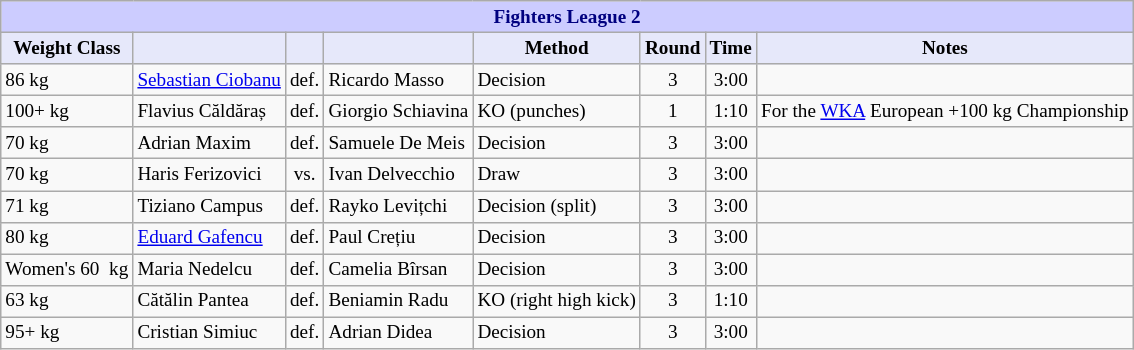<table class="wikitable" style="font-size: 80%;">
<tr>
<th colspan="8" style="background-color: #ccf; color: #000080; text-align: center;"><strong>Fighters League 2</strong></th>
</tr>
<tr>
<th colspan="1" style="background-color: #E6E8FA; color: #000000; text-align: center;">Weight Class</th>
<th colspan="1" style="background-color: #E6E8FA; color: #000000; text-align: center;"></th>
<th colspan="1" style="background-color: #E6E8FA; color: #000000; text-align: center;"></th>
<th colspan="1" style="background-color: #E6E8FA; color: #000000; text-align: center;"></th>
<th colspan="1" style="background-color: #E6E8FA; color: #000000; text-align: center;">Method</th>
<th colspan="1" style="background-color: #E6E8FA; color: #000000; text-align: center;">Round</th>
<th colspan="1" style="background-color: #E6E8FA; color: #000000; text-align: center;">Time</th>
<th colspan="1" style="background-color: #E6E8FA; color: #000000; text-align: center;">Notes</th>
</tr>
<tr>
<td>86 kg</td>
<td> <a href='#'>Sebastian Ciobanu</a></td>
<td align=center>def.</td>
<td> Ricardo Masso</td>
<td>Decision</td>
<td align=center>3</td>
<td align=center>3:00</td>
<td></td>
</tr>
<tr>
<td>100+ kg</td>
<td> Flavius Căldăraș</td>
<td align=center>def.</td>
<td> Giorgio Schiavina</td>
<td>KO (punches)</td>
<td align=center>1</td>
<td align=center>1:10</td>
<td>For the <a href='#'>WKA</a> European +100 kg Championship</td>
</tr>
<tr>
<td>70 kg</td>
<td> Adrian Maxim</td>
<td align=center>def.</td>
<td> Samuele De Meis</td>
<td>Decision</td>
<td align=center>3</td>
<td align=center>3:00</td>
<td></td>
</tr>
<tr>
<td>70 kg</td>
<td> Haris Ferizovici</td>
<td align=center>vs.</td>
<td> Ivan Delvecchio</td>
<td>Draw</td>
<td align=center>3</td>
<td align=center>3:00</td>
<td></td>
</tr>
<tr>
<td>71 kg</td>
<td> Tiziano Campus</td>
<td align=center>def.</td>
<td> Rayko Levițchi</td>
<td>Decision (split)</td>
<td align=center>3</td>
<td align=center>3:00</td>
<td></td>
</tr>
<tr>
<td>80 kg</td>
<td> <a href='#'>Eduard Gafencu</a></td>
<td align=center>def.</td>
<td> Paul Crețiu</td>
<td>Decision</td>
<td align=center>3</td>
<td align=center>3:00</td>
<td></td>
</tr>
<tr>
<td>Women's 60  kg</td>
<td> Maria Nedelcu</td>
<td align=center>def.</td>
<td> Camelia Bîrsan</td>
<td>Decision</td>
<td align=center>3</td>
<td align=center>3:00</td>
<td></td>
</tr>
<tr>
<td>63 kg</td>
<td> Cătălin Pantea</td>
<td align=center>def.</td>
<td> Beniamin Radu</td>
<td>KO (right high kick)</td>
<td align=center>3</td>
<td align=center>1:10</td>
<td></td>
</tr>
<tr>
<td>95+ kg</td>
<td> Cristian Simiuc</td>
<td align=center>def.</td>
<td> Adrian Didea</td>
<td>Decision</td>
<td align=center>3</td>
<td align=center>3:00</td>
<td></td>
</tr>
</table>
